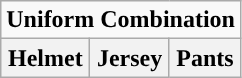<table class="wikitable">
<tr>
<td align="center" Colspan="3"><strong>Uniform Combination</strong></td>
</tr>
<tr align="center">
<th>Helmet</th>
<th>Jersey</th>
<th>Pants</th>
</tr>
</table>
